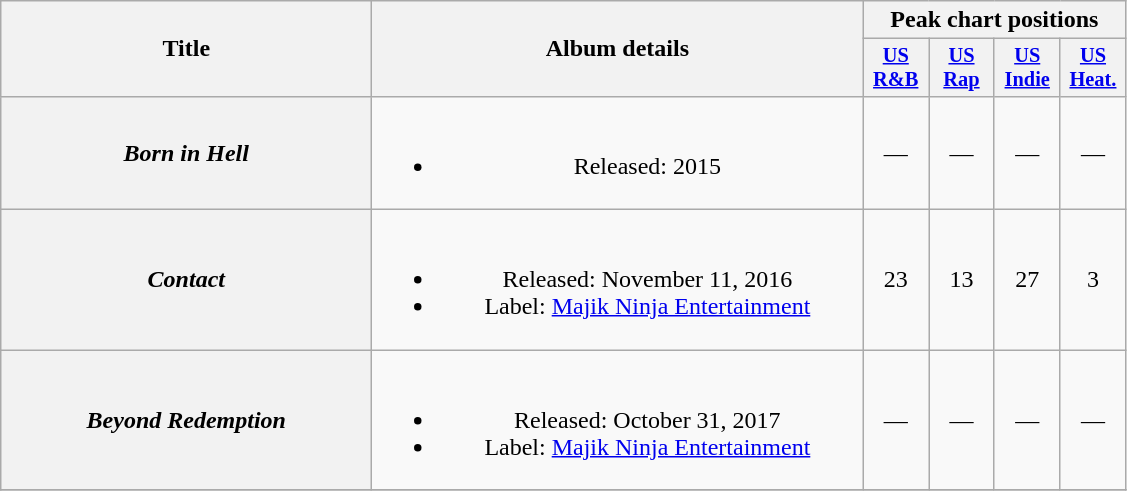<table class="wikitable plainrowheaders" style="text-align:center;" border="1">
<tr>
<th scope="col" rowspan="2" style="width:15em;">Title</th>
<th scope="col" rowspan="2" style="width:20em;">Album details</th>
<th colspan="4">Peak chart positions</th>
</tr>
<tr>
<th scope="col" style="width:2.75em;font-size:85%;"><a href='#'>US<br>R&B</a><br></th>
<th scope="col" style="width:2.75em;font-size:85%;"><a href='#'>US <br>Rap</a><br></th>
<th scope="col" style="width:2.75em;font-size:85%;"><a href='#'>US<br>Indie</a><br></th>
<th scope="col" style="width:2.75em;font-size:85%;"><a href='#'>US Heat.</a><br></th>
</tr>
<tr>
<th scope="row"><em>Born in Hell</em></th>
<td><br><ul><li>Released: 2015</li></ul></td>
<td>—</td>
<td>—</td>
<td>—</td>
<td>—</td>
</tr>
<tr>
<th scope="row"><em>Contact</em></th>
<td><br><ul><li>Released: November 11, 2016</li><li>Label: <a href='#'>Majik Ninja Entertainment</a></li></ul></td>
<td>23</td>
<td>13</td>
<td>27</td>
<td>3</td>
</tr>
<tr>
<th scope="row"><em>Beyond Redemption</em></th>
<td><br><ul><li>Released: October 31, 2017</li><li>Label: <a href='#'>Majik Ninja Entertainment</a></li></ul></td>
<td>—</td>
<td>—</td>
<td>—</td>
<td>—</td>
</tr>
<tr>
</tr>
</table>
